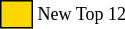<table class="toccolours" style="font-size: 75%; white-space: nowrap;">
<tr>
<td style="background:gold; border: 1px solid black;">      </td>
<td>New Top 12</td>
</tr>
<tr>
</tr>
</table>
